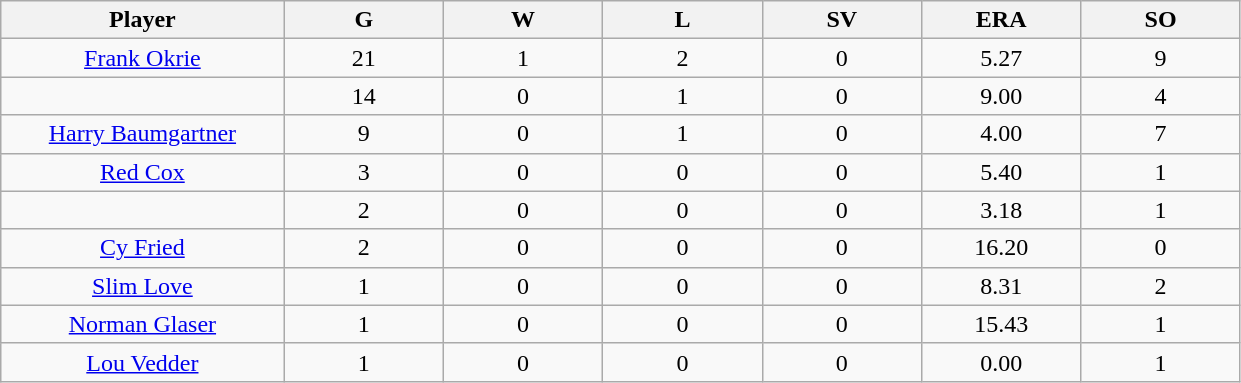<table class="wikitable sortable">
<tr>
<th bgcolor="#DDDDFF" width="16%">Player</th>
<th bgcolor="#DDDDFF" width="9%">G</th>
<th bgcolor="#DDDDFF" width="9%">W</th>
<th bgcolor="#DDDDFF" width="9%">L</th>
<th bgcolor="#DDDDFF" width="9%">SV</th>
<th bgcolor="#DDDDFF" width="9%">ERA</th>
<th bgcolor="#DDDDFF" width="9%">SO</th>
</tr>
<tr align="center">
<td><a href='#'>Frank Okrie</a></td>
<td>21</td>
<td>1</td>
<td>2</td>
<td>0</td>
<td>5.27</td>
<td>9</td>
</tr>
<tr align=center>
<td></td>
<td>14</td>
<td>0</td>
<td>1</td>
<td>0</td>
<td>9.00</td>
<td>4</td>
</tr>
<tr align="center">
<td><a href='#'>Harry Baumgartner</a></td>
<td>9</td>
<td>0</td>
<td>1</td>
<td>0</td>
<td>4.00</td>
<td>7</td>
</tr>
<tr align=center>
<td><a href='#'>Red Cox</a></td>
<td>3</td>
<td>0</td>
<td>0</td>
<td>0</td>
<td>5.40</td>
<td>1</td>
</tr>
<tr align=center>
<td></td>
<td>2</td>
<td>0</td>
<td>0</td>
<td>0</td>
<td>3.18</td>
<td>1</td>
</tr>
<tr align="center">
<td><a href='#'>Cy Fried</a></td>
<td>2</td>
<td>0</td>
<td>0</td>
<td>0</td>
<td>16.20</td>
<td>0</td>
</tr>
<tr align=center>
<td><a href='#'>Slim Love</a></td>
<td>1</td>
<td>0</td>
<td>0</td>
<td>0</td>
<td>8.31</td>
<td>2</td>
</tr>
<tr align=center>
<td><a href='#'>Norman Glaser</a></td>
<td>1</td>
<td>0</td>
<td>0</td>
<td>0</td>
<td>15.43</td>
<td>1</td>
</tr>
<tr align=center>
<td><a href='#'>Lou Vedder</a></td>
<td>1</td>
<td>0</td>
<td>0</td>
<td>0</td>
<td>0.00</td>
<td>1</td>
</tr>
</table>
